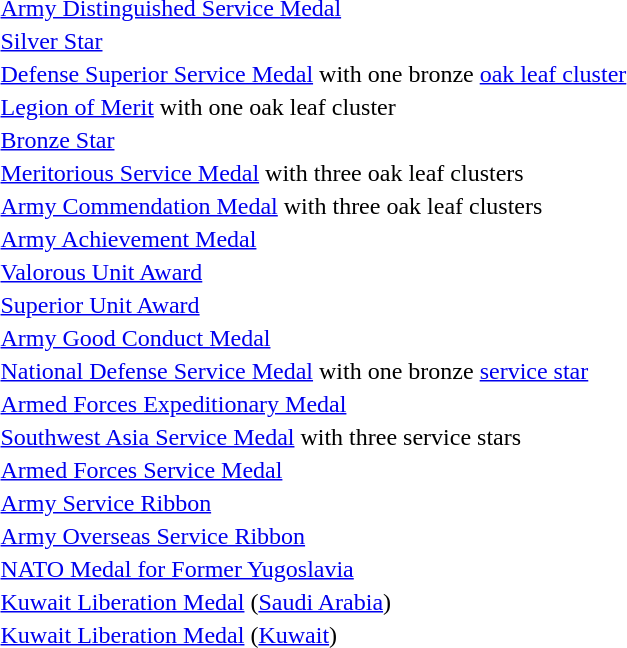<table>
<tr>
<td> <a href='#'>Army Distinguished Service Medal</a></td>
</tr>
<tr>
<td> <a href='#'>Silver Star</a></td>
</tr>
<tr>
<td> <a href='#'>Defense Superior Service Medal</a> with one bronze <a href='#'>oak leaf cluster</a></td>
</tr>
<tr>
<td> <a href='#'>Legion of Merit</a> with one oak leaf cluster</td>
</tr>
<tr>
<td> <a href='#'>Bronze Star</a></td>
</tr>
<tr>
<td> <a href='#'>Meritorious Service Medal</a> with three oak leaf clusters</td>
</tr>
<tr>
<td> <a href='#'>Army Commendation Medal</a> with three oak leaf clusters</td>
</tr>
<tr>
<td> <a href='#'>Army Achievement Medal</a></td>
</tr>
<tr>
<td> <a href='#'>Valorous Unit Award</a></td>
</tr>
<tr>
<td> <a href='#'>Superior Unit Award</a></td>
</tr>
<tr>
<td> <a href='#'>Army Good Conduct Medal</a></td>
</tr>
<tr>
<td> <a href='#'>National Defense Service Medal</a> with one bronze <a href='#'>service star</a></td>
</tr>
<tr>
<td> <a href='#'>Armed Forces Expeditionary Medal</a></td>
</tr>
<tr>
<td> <a href='#'>Southwest Asia Service Medal</a> with three service stars</td>
</tr>
<tr>
<td> <a href='#'>Armed Forces Service Medal</a></td>
</tr>
<tr>
<td> <a href='#'>Army Service Ribbon</a></td>
</tr>
<tr>
<td> <a href='#'>Army Overseas Service Ribbon</a></td>
</tr>
<tr>
<td> <a href='#'>NATO Medal for Former Yugoslavia</a></td>
</tr>
<tr>
<td> <a href='#'>Kuwait Liberation Medal</a> (<a href='#'>Saudi Arabia</a>)</td>
</tr>
<tr>
<td> <a href='#'>Kuwait Liberation Medal</a> (<a href='#'>Kuwait</a>)</td>
</tr>
</table>
